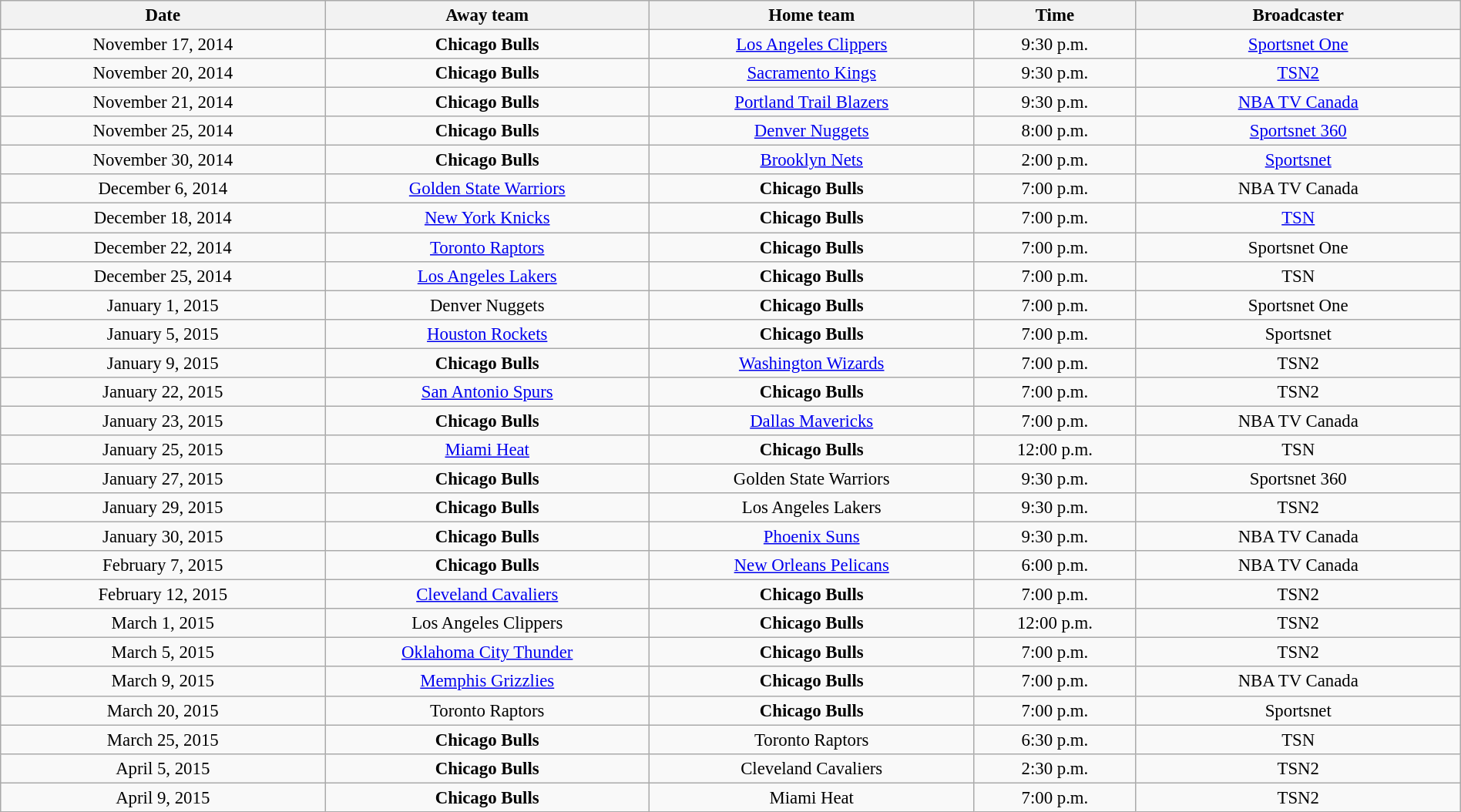<table class="wikitable sortable" style="font-size:95%; text-align:center; width:100%;">
<tr>
<th width="20%">Date</th>
<th width="20%">Away team</th>
<th width="20%">Home team</th>
<th width="10%">Time</th>
<th width="20%">Broadcaster</th>
</tr>
<tr>
<td>November 17, 2014</td>
<td><strong>Chicago Bulls</strong></td>
<td><a href='#'>Los Angeles Clippers</a></td>
<td>9:30 p.m.</td>
<td><a href='#'>Sportsnet One</a></td>
</tr>
<tr>
<td>November 20, 2014</td>
<td><strong>Chicago Bulls</strong></td>
<td><a href='#'>Sacramento Kings</a></td>
<td>9:30 p.m.</td>
<td><a href='#'>TSN2</a></td>
</tr>
<tr>
<td>November 21, 2014</td>
<td><strong>Chicago Bulls</strong></td>
<td><a href='#'>Portland Trail Blazers</a></td>
<td>9:30 p.m.</td>
<td><a href='#'>NBA TV Canada</a></td>
</tr>
<tr>
<td>November 25, 2014</td>
<td><strong>Chicago Bulls</strong></td>
<td><a href='#'>Denver Nuggets</a></td>
<td>8:00 p.m.</td>
<td><a href='#'>Sportsnet 360</a></td>
</tr>
<tr>
<td>November 30, 2014</td>
<td><strong>Chicago Bulls</strong></td>
<td><a href='#'>Brooklyn Nets</a></td>
<td>2:00 p.m.</td>
<td><a href='#'>Sportsnet</a></td>
</tr>
<tr>
<td>December 6, 2014</td>
<td><a href='#'>Golden State Warriors</a></td>
<td><strong>Chicago Bulls</strong></td>
<td>7:00 p.m.</td>
<td>NBA TV Canada</td>
</tr>
<tr>
<td>December 18, 2014</td>
<td><a href='#'>New York Knicks</a></td>
<td><strong>Chicago Bulls</strong></td>
<td>7:00 p.m.</td>
<td><a href='#'>TSN</a></td>
</tr>
<tr>
<td>December 22, 2014</td>
<td><a href='#'>Toronto Raptors</a></td>
<td><strong>Chicago Bulls</strong></td>
<td>7:00 p.m.</td>
<td>Sportsnet One</td>
</tr>
<tr>
<td>December 25, 2014</td>
<td><a href='#'>Los Angeles Lakers</a></td>
<td><strong>Chicago Bulls</strong></td>
<td>7:00 p.m.</td>
<td>TSN</td>
</tr>
<tr>
<td>January 1, 2015</td>
<td>Denver Nuggets</td>
<td><strong>Chicago Bulls</strong></td>
<td>7:00 p.m.</td>
<td>Sportsnet One</td>
</tr>
<tr>
<td>January 5, 2015</td>
<td><a href='#'>Houston Rockets</a></td>
<td><strong>Chicago Bulls</strong></td>
<td>7:00 p.m.</td>
<td>Sportsnet</td>
</tr>
<tr>
<td>January 9, 2015</td>
<td><strong>Chicago Bulls</strong></td>
<td><a href='#'>Washington Wizards</a></td>
<td>7:00 p.m.</td>
<td>TSN2</td>
</tr>
<tr>
<td>January 22, 2015</td>
<td><a href='#'>San Antonio Spurs</a></td>
<td><strong>Chicago Bulls</strong></td>
<td>7:00 p.m.</td>
<td>TSN2</td>
</tr>
<tr>
<td>January 23, 2015</td>
<td><strong>Chicago Bulls</strong></td>
<td><a href='#'>Dallas Mavericks</a></td>
<td>7:00 p.m.</td>
<td>NBA TV Canada</td>
</tr>
<tr>
<td>January 25, 2015</td>
<td><a href='#'>Miami Heat</a></td>
<td><strong>Chicago Bulls</strong></td>
<td>12:00 p.m.</td>
<td>TSN</td>
</tr>
<tr>
<td>January 27, 2015</td>
<td><strong>Chicago Bulls</strong></td>
<td>Golden State Warriors</td>
<td>9:30 p.m.</td>
<td>Sportsnet 360</td>
</tr>
<tr>
<td>January 29, 2015</td>
<td><strong>Chicago Bulls</strong></td>
<td>Los Angeles Lakers</td>
<td>9:30 p.m.</td>
<td>TSN2</td>
</tr>
<tr>
<td>January 30, 2015</td>
<td><strong>Chicago Bulls</strong></td>
<td><a href='#'>Phoenix Suns</a></td>
<td>9:30 p.m.</td>
<td>NBA TV Canada</td>
</tr>
<tr>
<td>February 7, 2015</td>
<td><strong>Chicago Bulls</strong></td>
<td><a href='#'>New Orleans Pelicans</a></td>
<td>6:00 p.m.</td>
<td>NBA TV Canada</td>
</tr>
<tr>
<td>February 12, 2015</td>
<td><a href='#'>Cleveland Cavaliers</a></td>
<td><strong>Chicago Bulls</strong></td>
<td>7:00 p.m.</td>
<td>TSN2</td>
</tr>
<tr>
<td>March 1, 2015</td>
<td>Los Angeles Clippers</td>
<td><strong>Chicago Bulls</strong></td>
<td>12:00 p.m.</td>
<td>TSN2</td>
</tr>
<tr>
<td>March 5, 2015</td>
<td><a href='#'>Oklahoma City Thunder</a></td>
<td><strong>Chicago Bulls</strong></td>
<td>7:00 p.m.</td>
<td>TSN2</td>
</tr>
<tr>
<td>March 9, 2015</td>
<td><a href='#'>Memphis Grizzlies</a></td>
<td><strong>Chicago Bulls</strong></td>
<td>7:00 p.m.</td>
<td>NBA TV Canada</td>
</tr>
<tr>
<td>March 20, 2015</td>
<td>Toronto Raptors</td>
<td><strong>Chicago Bulls</strong></td>
<td>7:00 p.m.</td>
<td>Sportsnet</td>
</tr>
<tr>
<td>March 25, 2015</td>
<td><strong>Chicago Bulls</strong></td>
<td>Toronto Raptors</td>
<td>6:30 p.m.</td>
<td>TSN</td>
</tr>
<tr>
<td>April 5, 2015</td>
<td><strong>Chicago Bulls</strong></td>
<td>Cleveland Cavaliers</td>
<td>2:30 p.m.</td>
<td>TSN2</td>
</tr>
<tr>
<td>April 9, 2015</td>
<td><strong>Chicago Bulls</strong></td>
<td>Miami Heat</td>
<td>7:00 p.m.</td>
<td>TSN2</td>
</tr>
</table>
